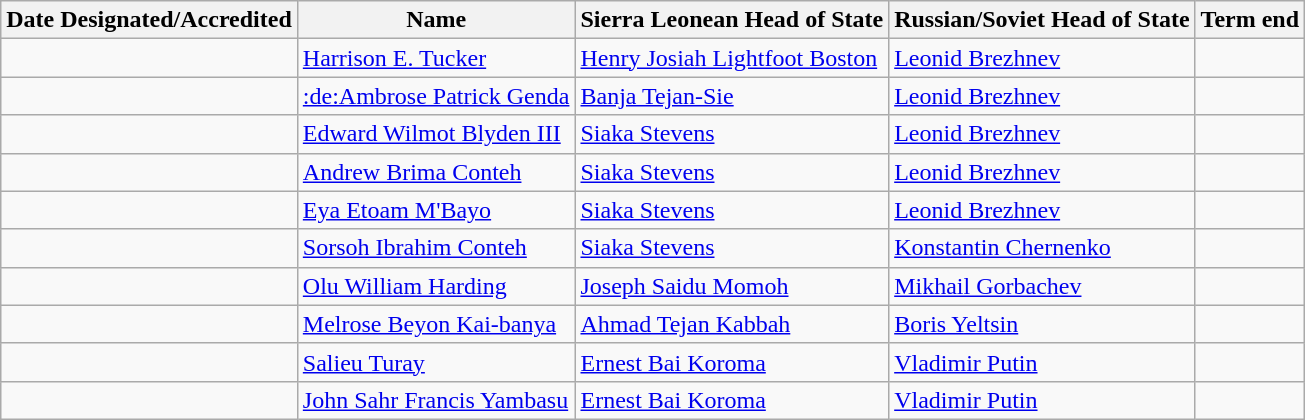<table class="wikitable sortable">
<tr>
<th>Date Designated/Accredited</th>
<th>Name</th>
<th>Sierra Leonean Head of State</th>
<th>Russian/Soviet Head of State</th>
<th>Term end</th>
</tr>
<tr>
<td></td>
<td><a href='#'>Harrison E. Tucker</a></td>
<td><a href='#'>Henry Josiah Lightfoot Boston</a></td>
<td><a href='#'>Leonid Brezhnev</a></td>
<td></td>
</tr>
<tr>
<td></td>
<td><a href='#'>:de:Ambrose Patrick Genda</a></td>
<td><a href='#'>Banja Tejan-Sie</a></td>
<td><a href='#'>Leonid Brezhnev</a></td>
<td></td>
</tr>
<tr>
<td></td>
<td><a href='#'>Edward Wilmot Blyden III</a></td>
<td><a href='#'>Siaka Stevens</a></td>
<td><a href='#'>Leonid Brezhnev</a></td>
<td></td>
</tr>
<tr>
<td></td>
<td><a href='#'>Andrew Brima Conteh</a></td>
<td><a href='#'>Siaka Stevens</a></td>
<td><a href='#'>Leonid Brezhnev</a></td>
<td></td>
</tr>
<tr>
<td></td>
<td><a href='#'>Eya Etoam M'Bayo</a></td>
<td><a href='#'>Siaka Stevens</a></td>
<td><a href='#'>Leonid Brezhnev</a></td>
<td></td>
</tr>
<tr>
<td></td>
<td><a href='#'>Sorsoh Ibrahim Conteh</a></td>
<td><a href='#'>Siaka Stevens</a></td>
<td><a href='#'>Konstantin Chernenko</a></td>
<td></td>
</tr>
<tr>
<td></td>
<td><a href='#'>Olu William Harding</a></td>
<td><a href='#'>Joseph Saidu Momoh</a></td>
<td><a href='#'>Mikhail Gorbachev</a></td>
<td></td>
</tr>
<tr>
<td></td>
<td><a href='#'>Melrose Beyon Kai-banya</a></td>
<td><a href='#'>Ahmad Tejan Kabbah</a></td>
<td><a href='#'>Boris Yeltsin</a></td>
<td></td>
</tr>
<tr>
<td></td>
<td><a href='#'>Salieu Turay</a></td>
<td><a href='#'>Ernest Bai Koroma</a></td>
<td><a href='#'>Vladimir Putin</a></td>
<td></td>
</tr>
<tr>
<td></td>
<td><a href='#'>John Sahr Francis Yambasu</a></td>
<td><a href='#'>Ernest Bai Koroma</a></td>
<td><a href='#'>Vladimir Putin</a></td>
<td></td>
</tr>
</table>
